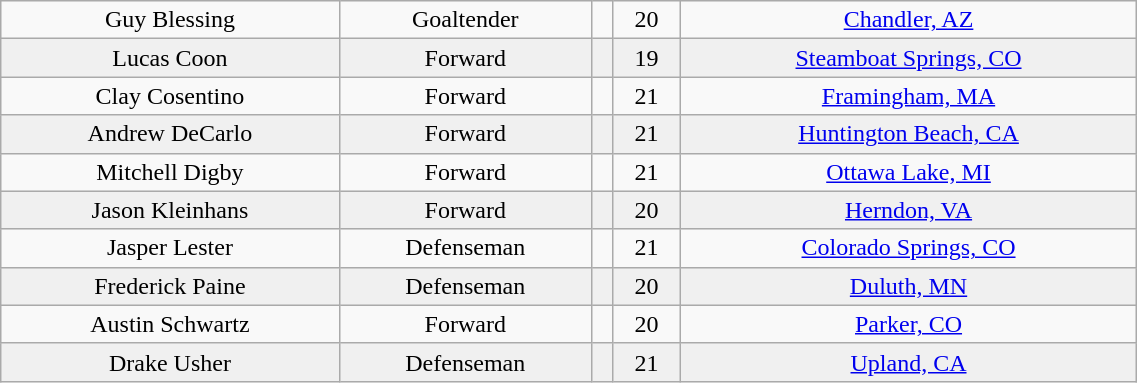<table class="wikitable" width="60%">
<tr align="center" bgcolor="">
<td>Guy Blessing</td>
<td>Goaltender</td>
<td></td>
<td>20</td>
<td><a href='#'>Chandler, AZ</a></td>
</tr>
<tr align="center" bgcolor="f0f0f0">
<td>Lucas Coon</td>
<td>Forward</td>
<td></td>
<td>19</td>
<td><a href='#'>Steamboat Springs, CO</a></td>
</tr>
<tr align="center" bgcolor="">
<td>Clay Cosentino</td>
<td>Forward</td>
<td></td>
<td>21</td>
<td><a href='#'>Framingham, MA</a></td>
</tr>
<tr align="center" bgcolor="f0f0f0">
<td>Andrew DeCarlo</td>
<td>Forward</td>
<td></td>
<td>21</td>
<td><a href='#'>Huntington Beach, CA</a></td>
</tr>
<tr align="center" bgcolor="">
<td>Mitchell Digby</td>
<td>Forward</td>
<td></td>
<td>21</td>
<td><a href='#'>Ottawa Lake, MI</a></td>
</tr>
<tr align="center" bgcolor="f0f0f0">
<td>Jason Kleinhans</td>
<td>Forward</td>
<td></td>
<td>20</td>
<td><a href='#'>Herndon, VA</a></td>
</tr>
<tr align="center" bgcolor="">
<td>Jasper Lester</td>
<td>Defenseman</td>
<td></td>
<td>21</td>
<td><a href='#'>Colorado Springs, CO</a></td>
</tr>
<tr align="center" bgcolor="f0f0f0">
<td>Frederick Paine</td>
<td>Defenseman</td>
<td></td>
<td>20</td>
<td><a href='#'>Duluth, MN</a></td>
</tr>
<tr align="center" bgcolor="">
<td>Austin Schwartz</td>
<td>Forward</td>
<td></td>
<td>20</td>
<td><a href='#'>Parker, CO</a></td>
</tr>
<tr align="center" bgcolor="f0f0f0">
<td>Drake Usher</td>
<td>Defenseman</td>
<td></td>
<td>21</td>
<td><a href='#'>Upland, CA</a></td>
</tr>
</table>
